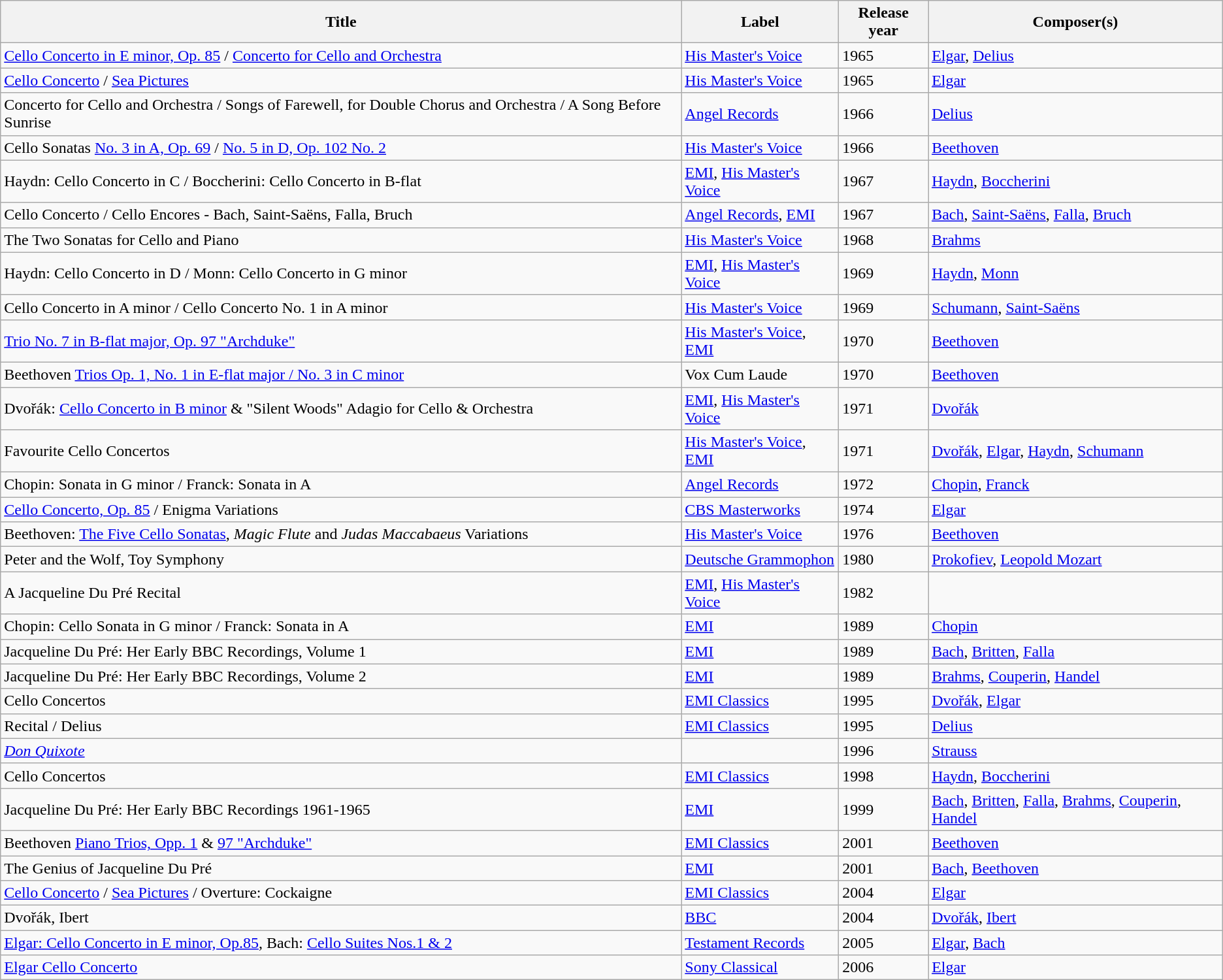<table class="wikitable sortable">
<tr>
<th>Title</th>
<th>Label</th>
<th>Release year</th>
<th>Composer(s)</th>
</tr>
<tr>
<td><a href='#'>Cello Concerto in E minor, Op. 85</a> / <a href='#'>Concerto for Cello and Orchestra</a></td>
<td><a href='#'>His Master's Voice</a></td>
<td>1965</td>
<td><a href='#'>Elgar</a>, <a href='#'>Delius</a></td>
</tr>
<tr>
<td><a href='#'>Cello Concerto</a> / <a href='#'>Sea Pictures</a></td>
<td><a href='#'>His Master's Voice</a></td>
<td>1965</td>
<td><a href='#'>Elgar</a></td>
</tr>
<tr>
<td>Concerto for Cello and Orchestra / Songs of Farewell, for Double Chorus and Orchestra / A Song Before Sunrise</td>
<td><a href='#'>Angel Records</a></td>
<td>1966</td>
<td><a href='#'>Delius</a></td>
</tr>
<tr>
<td>Cello Sonatas <a href='#'>No. 3 in A, Op. 69</a> / <a href='#'>No. 5 in D, Op. 102 No. 2</a></td>
<td><a href='#'>His Master's Voice</a></td>
<td>1966</td>
<td><a href='#'>Beethoven</a></td>
</tr>
<tr>
<td>Haydn: Cello Concerto in C / Boccherini: Cello Concerto in B-flat</td>
<td><a href='#'>EMI</a>, <a href='#'>His Master's Voice</a></td>
<td>1967</td>
<td><a href='#'>Haydn</a>, <a href='#'>Boccherini</a></td>
</tr>
<tr>
<td>Cello Concerto / Cello Encores - Bach, Saint-Saëns, Falla, Bruch</td>
<td><a href='#'>Angel Records</a>, <a href='#'>EMI</a></td>
<td>1967</td>
<td><a href='#'>Bach</a>, <a href='#'>Saint-Saëns</a>, <a href='#'>Falla</a>, <a href='#'>Bruch</a></td>
</tr>
<tr>
<td>The Two Sonatas for Cello and Piano</td>
<td><a href='#'>His Master's Voice</a></td>
<td>1968</td>
<td><a href='#'>Brahms</a></td>
</tr>
<tr>
<td>Haydn: Cello Concerto in D / Monn: Cello Concerto in G minor</td>
<td><a href='#'>EMI</a>, <a href='#'>His Master's Voice</a></td>
<td>1969</td>
<td><a href='#'>Haydn</a>, <a href='#'>Monn</a></td>
</tr>
<tr>
<td>Cello Concerto in A minor / Cello Concerto No. 1 in A minor</td>
<td><a href='#'>His Master's Voice</a></td>
<td>1969</td>
<td><a href='#'>Schumann</a>, <a href='#'>Saint-Saëns</a></td>
</tr>
<tr>
<td><a href='#'>Trio No. 7 in B-flat major, Op. 97 "Archduke"</a></td>
<td><a href='#'>His Master's Voice</a>, <a href='#'>EMI</a></td>
<td>1970</td>
<td><a href='#'>Beethoven</a></td>
</tr>
<tr>
<td>Beethoven <a href='#'>Trios Op. 1, No. 1 in E-flat major / No. 3 in C minor</a></td>
<td>Vox Cum Laude</td>
<td>1970</td>
<td><a href='#'>Beethoven</a></td>
</tr>
<tr>
<td>Dvořák: <a href='#'>Cello Concerto in B minor</a> & "Silent Woods" Adagio for Cello & Orchestra</td>
<td><a href='#'>EMI</a>, <a href='#'>His Master's Voice</a></td>
<td>1971</td>
<td><a href='#'>Dvořák</a></td>
</tr>
<tr>
<td>Favourite Cello Concertos</td>
<td><a href='#'>His Master's Voice</a>, <a href='#'>EMI</a></td>
<td>1971</td>
<td><a href='#'>Dvořák</a>, <a href='#'>Elgar</a>, <a href='#'>Haydn</a>, <a href='#'>Schumann</a></td>
</tr>
<tr>
<td>Chopin: Sonata in G minor / Franck: Sonata in A</td>
<td><a href='#'>Angel Records</a></td>
<td>1972</td>
<td><a href='#'>Chopin</a>, <a href='#'>Franck</a></td>
</tr>
<tr>
<td><a href='#'>Cello Concerto, Op. 85</a> / Enigma Variations</td>
<td><a href='#'>CBS Masterworks</a></td>
<td>1974</td>
<td><a href='#'>Elgar</a></td>
</tr>
<tr>
<td>Beethoven: <a href='#'>The Five Cello Sonatas</a>,  <em>Magic Flute</em> and <em>Judas Maccabaeus</em> Variations</td>
<td><a href='#'>His Master's Voice</a></td>
<td>1976</td>
<td><a href='#'>Beethoven</a></td>
</tr>
<tr>
<td>Peter and the Wolf, Toy Symphony</td>
<td><a href='#'>Deutsche Grammophon</a></td>
<td>1980</td>
<td><a href='#'>Prokofiev</a>, <a href='#'>Leopold Mozart</a></td>
</tr>
<tr>
<td>A Jacqueline Du Pré Recital</td>
<td><a href='#'>EMI</a>, <a href='#'>His Master's Voice</a></td>
<td>1982</td>
<td></td>
</tr>
<tr>
<td>Chopin: Cello Sonata in G minor / Franck: Sonata in A</td>
<td><a href='#'>EMI</a></td>
<td>1989</td>
<td><a href='#'>Chopin</a></td>
</tr>
<tr>
<td>Jacqueline Du Pré: Her Early BBC Recordings, Volume 1</td>
<td><a href='#'>EMI</a></td>
<td>1989</td>
<td><a href='#'>Bach</a>, <a href='#'>Britten</a>, <a href='#'>Falla</a></td>
</tr>
<tr>
<td>Jacqueline Du Pré: Her Early BBC Recordings, Volume 2</td>
<td><a href='#'>EMI</a></td>
<td>1989</td>
<td><a href='#'>Brahms</a>, <a href='#'>Couperin</a>, <a href='#'>Handel</a></td>
</tr>
<tr>
<td>Cello Concertos</td>
<td><a href='#'>EMI Classics</a></td>
<td>1995</td>
<td><a href='#'>Dvořák</a>, <a href='#'>Elgar</a></td>
</tr>
<tr>
<td>Recital / Delius</td>
<td><a href='#'>EMI Classics</a></td>
<td>1995</td>
<td><a href='#'>Delius</a></td>
</tr>
<tr>
<td><em><a href='#'>Don Quixote</a></em></td>
<td></td>
<td>1996</td>
<td><a href='#'>Strauss</a></td>
</tr>
<tr>
<td>Cello Concertos</td>
<td><a href='#'>EMI Classics</a></td>
<td>1998</td>
<td><a href='#'>Haydn</a>, <a href='#'>Boccherini</a></td>
</tr>
<tr>
<td>Jacqueline Du Pré: Her Early BBC Recordings 1961-1965</td>
<td><a href='#'>EMI</a></td>
<td>1999</td>
<td><a href='#'>Bach</a>, <a href='#'>Britten</a>, <a href='#'>Falla</a>, <a href='#'>Brahms</a>, <a href='#'>Couperin</a>, <a href='#'>Handel</a></td>
</tr>
<tr>
<td>Beethoven <a href='#'>Piano Trios, Opp. 1</a> & <a href='#'>97 "Archduke"</a></td>
<td><a href='#'>EMI Classics</a></td>
<td>2001</td>
<td><a href='#'>Beethoven</a></td>
</tr>
<tr>
<td>The Genius of Jacqueline Du Pré</td>
<td><a href='#'>EMI</a></td>
<td>2001</td>
<td><a href='#'>Bach</a>, <a href='#'>Beethoven</a></td>
</tr>
<tr>
<td><a href='#'>Cello Concerto</a> / <a href='#'>Sea Pictures</a> / Overture: Cockaigne</td>
<td><a href='#'>EMI Classics</a></td>
<td>2004</td>
<td><a href='#'>Elgar</a></td>
</tr>
<tr>
<td>Dvořák, Ibert</td>
<td><a href='#'>BBC</a></td>
<td>2004</td>
<td><a href='#'>Dvořák</a>, <a href='#'>Ibert</a></td>
</tr>
<tr>
<td><a href='#'>Elgar: Cello Concerto in E minor, Op.85</a>, Bach: <a href='#'>Cello Suites Nos.1 & 2</a></td>
<td><a href='#'>Testament Records</a></td>
<td>2005</td>
<td><a href='#'>Elgar</a>, <a href='#'>Bach</a></td>
</tr>
<tr>
<td><a href='#'>Elgar Cello Concerto</a></td>
<td><a href='#'>Sony Classical</a></td>
<td>2006</td>
<td><a href='#'>Elgar</a></td>
</tr>
</table>
